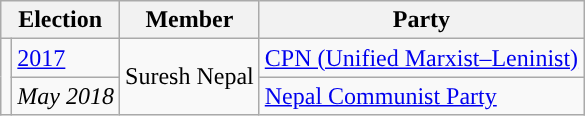<table class="wikitable">
<tr>
<th colspan="2">Election</th>
<th>Member</th>
<th>Party</th>
</tr>
<tr>
<td rowspan="2" style="background-color:"></td>
<td><a href='#'>2017</a></td>
<td rowspan="2">Suresh Nepal</td>
<td><a href='#'>CPN (Unified Marxist–Leninist)</a></td>
</tr>
<tr>
<td><em>May 2018</em></td>
<td><a href='#'>Nepal Communist Party</a></td>
</tr>
</table>
